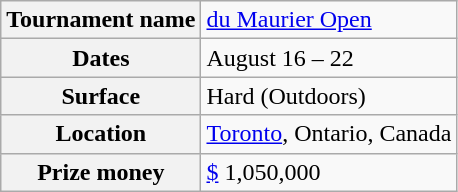<table class="wikitable">
<tr>
<th>Tournament name</th>
<td><a href='#'>du Maurier Open</a></td>
</tr>
<tr>
<th>Dates</th>
<td>August 16 – 22</td>
</tr>
<tr>
<th>Surface</th>
<td>Hard (Outdoors)</td>
</tr>
<tr>
<th>Location</th>
<td><a href='#'>Toronto</a>, Ontario, Canada</td>
</tr>
<tr>
<th>Prize money</th>
<td><a href='#'>$</a> 1,050,000</td>
</tr>
</table>
